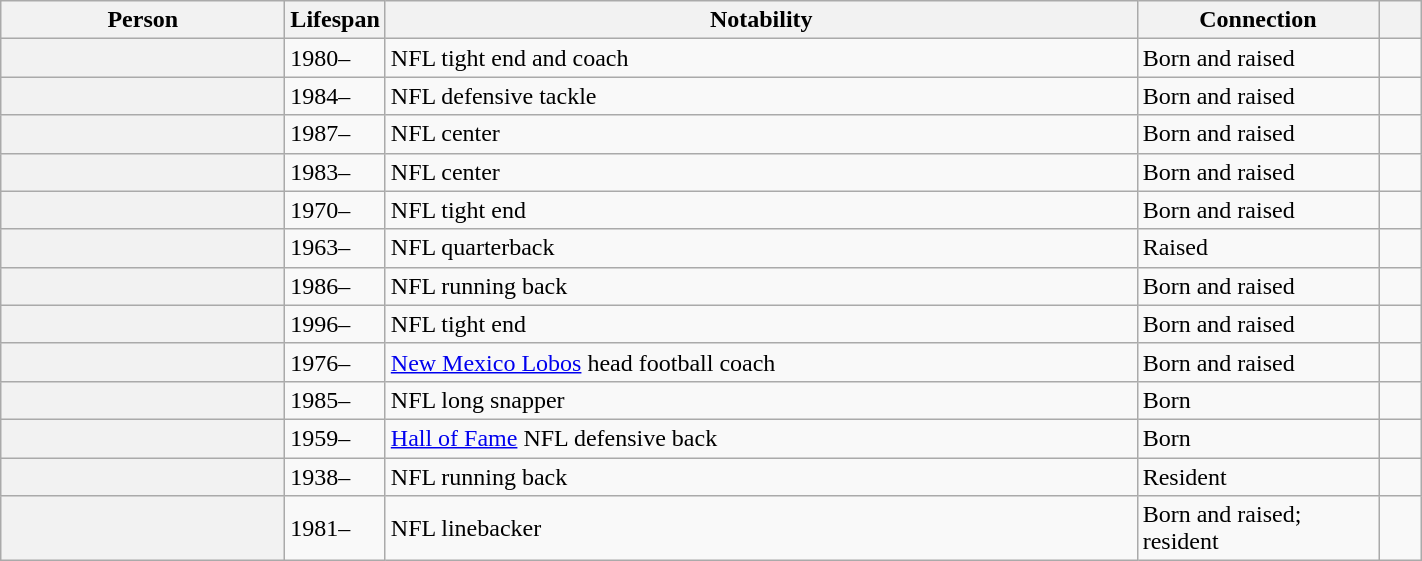<table class="wikitable plainrowheaders sortable" style="margin-right: 0; width:75%;">
<tr>
<th scope="col" width="20%">Person</th>
<th scope="col" width="6%">Lifespan</th>
<th scope="col">Notability</th>
<th scope="col" width="17%">Connection</th>
<th scope="col" class="unsortable" width="3%"></th>
</tr>
<tr>
<th scope="row"></th>
<td>1980–</td>
<td>NFL tight end and coach</td>
<td>Born and raised</td>
<td style="text-align:center;"></td>
</tr>
<tr>
<th scope="row"></th>
<td>1984–</td>
<td>NFL defensive tackle</td>
<td>Born and raised</td>
<td style="text-align:center;"></td>
</tr>
<tr>
<th scope="row"></th>
<td>1987–</td>
<td>NFL center</td>
<td>Born and raised</td>
<td style="text-align:center;"></td>
</tr>
<tr>
<th scope="row"></th>
<td>1983–</td>
<td>NFL center</td>
<td>Born and raised</td>
<td style="text-align:center;"></td>
</tr>
<tr>
<th scope="row"></th>
<td>1970–</td>
<td>NFL tight end</td>
<td>Born and raised</td>
<td style="text-align:center;"></td>
</tr>
<tr>
<th scope="row"></th>
<td>1963–</td>
<td>NFL quarterback</td>
<td>Raised</td>
<td style="text-align:center;"></td>
</tr>
<tr>
<th scope="row"></th>
<td>1986–</td>
<td>NFL running back</td>
<td>Born and raised</td>
<td style="text-align:center;"></td>
</tr>
<tr>
<th scope="row"></th>
<td>1996–</td>
<td>NFL tight end</td>
<td>Born and raised</td>
<td style="text-align:center;"></td>
</tr>
<tr>
<th scope="row"></th>
<td>1976–</td>
<td><a href='#'>New Mexico Lobos</a> head football coach</td>
<td>Born and raised</td>
<td style="text-align:center;"></td>
</tr>
<tr>
<th scope="row"></th>
<td>1985–</td>
<td>NFL long snapper</td>
<td>Born</td>
<td style="text-align:center;"></td>
</tr>
<tr>
<th scope="row"></th>
<td>1959–</td>
<td><a href='#'>Hall of Fame</a> NFL defensive back</td>
<td>Born</td>
<td style="text-align:center;"></td>
</tr>
<tr>
<th scope="row"></th>
<td>1938–</td>
<td>NFL running back</td>
<td>Resident</td>
<td style="text-align:center;"></td>
</tr>
<tr>
<th scope="row"></th>
<td>1981–</td>
<td>NFL linebacker</td>
<td>Born and raised; resident</td>
<td style="text-align:center;"></td>
</tr>
</table>
